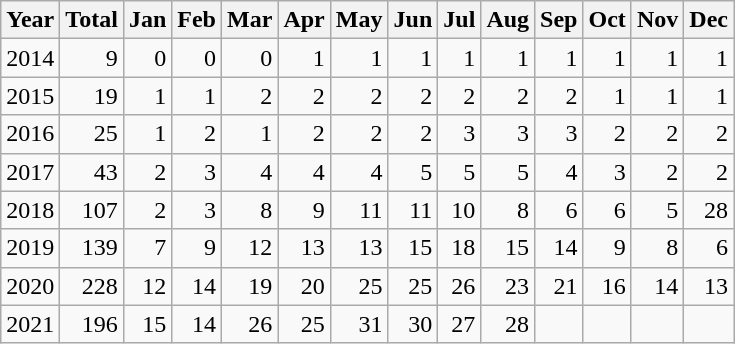<table class="wikitable" style="text-align:right;">
<tr>
<th>Year</th>
<th>Total</th>
<th>Jan</th>
<th>Feb</th>
<th>Mar</th>
<th>Apr</th>
<th>May</th>
<th>Jun</th>
<th>Jul</th>
<th>Aug</th>
<th>Sep</th>
<th>Oct</th>
<th>Nov</th>
<th>Dec</th>
</tr>
<tr align=right>
<td>2014</td>
<td>9</td>
<td>0</td>
<td>0</td>
<td>0</td>
<td>1</td>
<td>1</td>
<td>1</td>
<td>1</td>
<td>1</td>
<td>1</td>
<td>1</td>
<td>1</td>
<td>1</td>
</tr>
<tr align=right>
<td>2015</td>
<td>19</td>
<td>1</td>
<td>1</td>
<td>2</td>
<td>2</td>
<td>2</td>
<td>2</td>
<td>2</td>
<td>2</td>
<td>2</td>
<td>1</td>
<td>1</td>
<td>1</td>
</tr>
<tr align=right>
<td>2016</td>
<td>25</td>
<td>1</td>
<td>2</td>
<td>1</td>
<td>2</td>
<td>2</td>
<td>2</td>
<td>3</td>
<td>3</td>
<td>3</td>
<td>2</td>
<td>2</td>
<td>2</td>
</tr>
<tr align=right>
<td>2017</td>
<td>43</td>
<td>2</td>
<td>3</td>
<td>4</td>
<td>4</td>
<td>4</td>
<td>5</td>
<td>5</td>
<td>5</td>
<td>4</td>
<td>3</td>
<td>2</td>
<td>2</td>
</tr>
<tr align=right>
<td>2018</td>
<td>107</td>
<td>2</td>
<td>3</td>
<td>8</td>
<td>9</td>
<td>11</td>
<td>11</td>
<td>10</td>
<td>8</td>
<td>6</td>
<td>6</td>
<td>5</td>
<td>28</td>
</tr>
<tr align=right>
<td>2019</td>
<td>139</td>
<td>7</td>
<td>9</td>
<td>12</td>
<td>13</td>
<td>13</td>
<td>15</td>
<td>18</td>
<td>15</td>
<td>14</td>
<td>9</td>
<td>8</td>
<td>6</td>
</tr>
<tr align=right>
<td>2020</td>
<td>228</td>
<td>12</td>
<td>14</td>
<td>19</td>
<td>20</td>
<td>25</td>
<td>25</td>
<td>26</td>
<td>23</td>
<td>21</td>
<td>16</td>
<td>14</td>
<td>13</td>
</tr>
<tr align=right>
<td>2021</td>
<td>196</td>
<td>15</td>
<td>14</td>
<td>26</td>
<td>25</td>
<td>31</td>
<td>30</td>
<td>27</td>
<td>28</td>
<td></td>
<td></td>
<td></td>
</tr>
</table>
